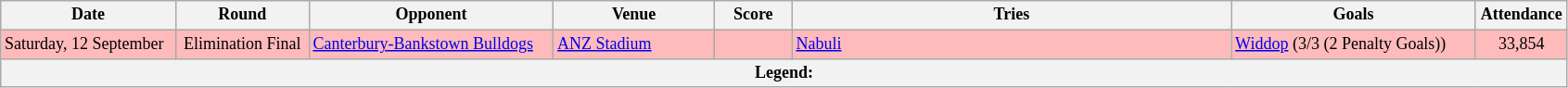<table class="wikitable" style="font-size:75%;">
<tr>
<th width="120">Date</th>
<th width="90">Round</th>
<th width="170">Opponent</th>
<th width="110">Venue</th>
<th width="50">Score</th>
<th width="310">Tries</th>
<th width="170">Goals</th>
<th width="60">Attendance</th>
</tr>
<tr bgcolor= #FFBBBB>
<td>Saturday, 12 September</td>
<td style="text-align:center;">Elimination Final</td>
<td> <a href='#'>Canterbury-Bankstown Bulldogs</a></td>
<td><a href='#'>ANZ Stadium</a></td>
<td style="text-align:center;"></td>
<td><a href='#'>Nabuli</a></td>
<td><a href='#'>Widdop</a> (3/3 (2 Penalty Goals))</td>
<td style="text-align:center;">33,854</td>
</tr>
<tr>
<th colspan="8"><strong>Legend</strong>:   </th>
</tr>
</table>
